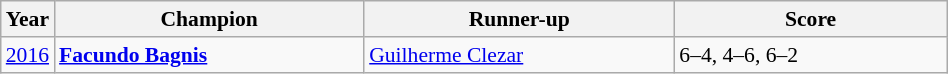<table class="wikitable" style="font-size:90%">
<tr>
<th>Year</th>
<th width="200">Champion</th>
<th width="200">Runner-up</th>
<th width="175">Score</th>
</tr>
<tr>
<td><a href='#'>2016</a></td>
<td> <strong><a href='#'>Facundo Bagnis</a></strong></td>
<td> <a href='#'>Guilherme Clezar</a></td>
<td>6–4, 4–6, 6–2</td>
</tr>
</table>
